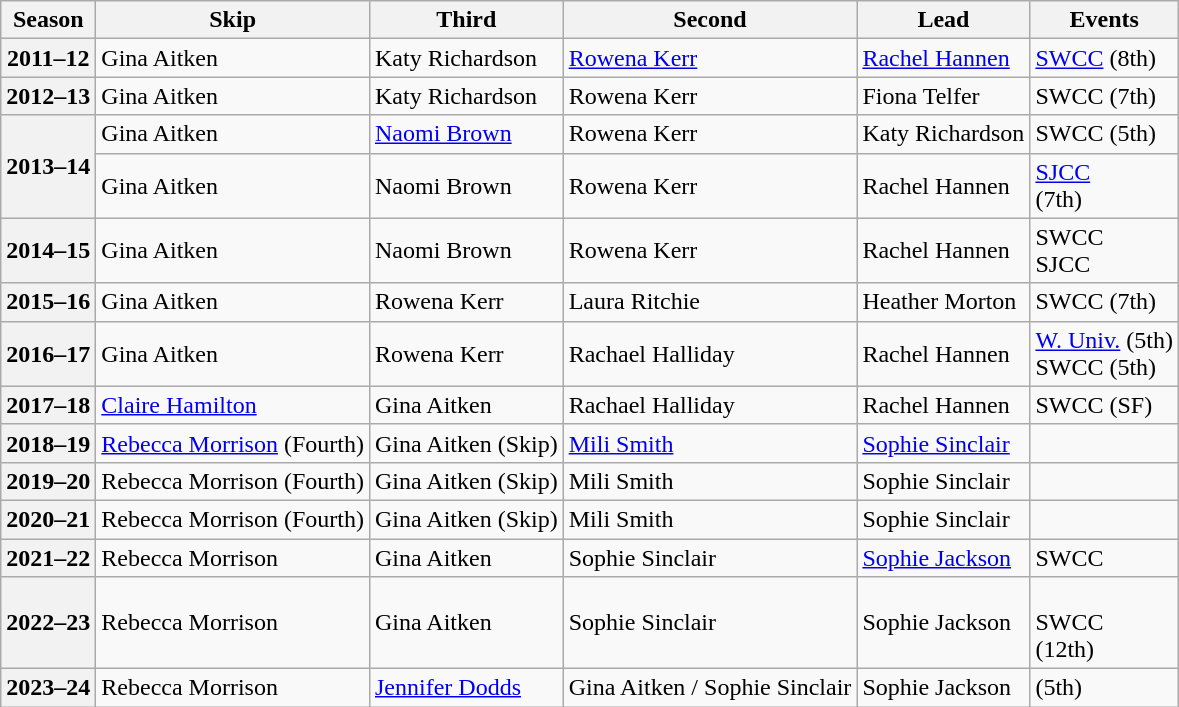<table class="wikitable">
<tr>
<th scope="col">Season</th>
<th scope="col">Skip</th>
<th scope="col">Third</th>
<th scope="col">Second</th>
<th scope="col">Lead</th>
<th scope="col">Events</th>
</tr>
<tr>
<th scope="row">2011–12</th>
<td>Gina Aitken</td>
<td>Katy Richardson</td>
<td><a href='#'>Rowena Kerr</a></td>
<td><a href='#'>Rachel Hannen</a></td>
<td><a href='#'>SWCC</a> (8th)</td>
</tr>
<tr>
<th scope="row">2012–13</th>
<td>Gina Aitken</td>
<td>Katy Richardson</td>
<td>Rowena Kerr</td>
<td>Fiona Telfer</td>
<td>SWCC (7th)</td>
</tr>
<tr>
<th scope="row" rowspan=2>2013–14</th>
<td>Gina Aitken</td>
<td><a href='#'>Naomi Brown</a></td>
<td>Rowena Kerr</td>
<td>Katy Richardson</td>
<td>SWCC (5th)</td>
</tr>
<tr>
<td>Gina Aitken</td>
<td>Naomi Brown</td>
<td>Rowena Kerr</td>
<td>Rachel Hannen</td>
<td><a href='#'>SJCC</a> <br>  (7th)</td>
</tr>
<tr>
<th scope="row">2014–15</th>
<td>Gina Aitken</td>
<td>Naomi Brown</td>
<td>Rowena Kerr</td>
<td>Rachel Hannen</td>
<td>SWCC <br> SJCC <br>  </td>
</tr>
<tr>
<th scope="row">2015–16</th>
<td>Gina Aitken</td>
<td>Rowena Kerr</td>
<td>Laura Ritchie</td>
<td>Heather Morton</td>
<td>SWCC (7th)</td>
</tr>
<tr>
<th scope="row">2016–17</th>
<td>Gina Aitken</td>
<td>Rowena Kerr</td>
<td>Rachael Halliday</td>
<td>Rachel Hannen</td>
<td><a href='#'>W. Univ.</a> (5th)<br> SWCC (5th)</td>
</tr>
<tr>
<th scope="row">2017–18</th>
<td><a href='#'>Claire Hamilton</a></td>
<td>Gina Aitken</td>
<td>Rachael Halliday</td>
<td>Rachel Hannen</td>
<td>SWCC (SF)</td>
</tr>
<tr>
<th scope="row">2018–19</th>
<td><a href='#'>Rebecca Morrison</a> (Fourth)</td>
<td>Gina Aitken (Skip)</td>
<td><a href='#'>Mili Smith</a></td>
<td><a href='#'>Sophie Sinclair</a></td>
<td></td>
</tr>
<tr>
<th scope="row">2019–20</th>
<td>Rebecca Morrison (Fourth)</td>
<td>Gina Aitken (Skip)</td>
<td>Mili Smith</td>
<td>Sophie Sinclair</td>
<td></td>
</tr>
<tr>
<th scope="row">2020–21</th>
<td>Rebecca Morrison (Fourth)</td>
<td>Gina Aitken (Skip)</td>
<td>Mili Smith</td>
<td>Sophie Sinclair</td>
<td></td>
</tr>
<tr>
<th scope="row">2021–22</th>
<td>Rebecca Morrison</td>
<td>Gina Aitken</td>
<td>Sophie Sinclair</td>
<td><a href='#'>Sophie Jackson</a></td>
<td>SWCC  <br> <s></s></td>
</tr>
<tr>
<th scope="row">2022–23</th>
<td>Rebecca Morrison</td>
<td>Gina Aitken</td>
<td>Sophie Sinclair</td>
<td>Sophie Jackson</td>
<td>  <br> SWCC  <br>  (12th)</td>
</tr>
<tr>
<th scope="row">2023–24</th>
<td>Rebecca Morrison</td>
<td><a href='#'>Jennifer Dodds</a></td>
<td>Gina Aitken / Sophie Sinclair</td>
<td>Sophie Jackson</td>
<td> (5th) <br> </td>
</tr>
</table>
